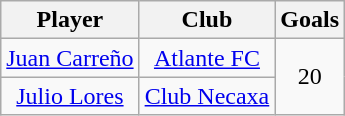<table class="wikitable" style="text-align: center;">
<tr>
<th>Player</th>
<th>Club</th>
<th>Goals</th>
</tr>
<tr>
<td> <a href='#'>Juan Carreño</a></td>
<td><a href='#'>Atlante FC</a></td>
<td rowspan=2>20</td>
</tr>
<tr>
<td> <a href='#'>Julio Lores</a></td>
<td><a href='#'>Club Necaxa</a></td>
</tr>
</table>
